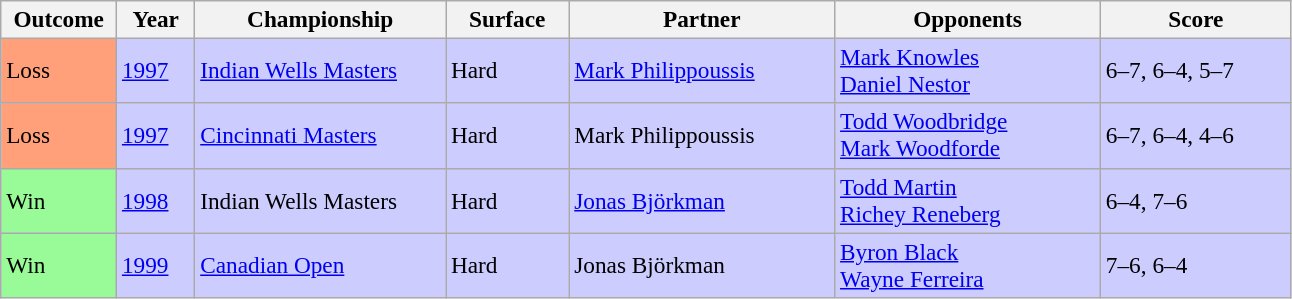<table class="sortable wikitable" style="font-size:97%">
<tr>
<th width="70">Outcome</th>
<th width="45">Year</th>
<th width="160">Championship</th>
<th width="75">Surface</th>
<th width="170">Partner</th>
<th width="170">Opponents</th>
<th width="120" class="unsortable">Score</th>
</tr>
<tr bgcolor=CCCCFF>
<td style="background:#ffa07a;">Loss</td>
<td><a href='#'>1997</a></td>
<td><a href='#'>Indian Wells Masters</a></td>
<td>Hard</td>
<td> <a href='#'>Mark Philippoussis</a></td>
<td> <a href='#'>Mark Knowles</a> <br>  <a href='#'>Daniel Nestor</a></td>
<td>6–7, 6–4, 5–7</td>
</tr>
<tr bgcolor=ccccff>
<td style="background:#ffa07a;">Loss</td>
<td><a href='#'>1997</a></td>
<td><a href='#'>Cincinnati Masters</a></td>
<td>Hard</td>
<td> Mark Philippoussis</td>
<td> <a href='#'>Todd Woodbridge</a> <br>  <a href='#'>Mark Woodforde</a></td>
<td>6–7, 6–4, 4–6</td>
</tr>
<tr bgcolor=CCCCFF>
<td style="background:#98fb98;">Win</td>
<td><a href='#'>1998</a></td>
<td>Indian Wells Masters</td>
<td>Hard</td>
<td> <a href='#'>Jonas Björkman</a></td>
<td> <a href='#'>Todd Martin</a> <br>  <a href='#'>Richey Reneberg</a></td>
<td>6–4, 7–6</td>
</tr>
<tr bgcolor=ccccff>
<td style="background:#98fb98;">Win</td>
<td><a href='#'>1999</a></td>
<td><a href='#'>Canadian Open</a></td>
<td>Hard</td>
<td> Jonas Björkman</td>
<td> <a href='#'>Byron Black</a> <br>  <a href='#'>Wayne Ferreira</a></td>
<td>7–6, 6–4</td>
</tr>
</table>
